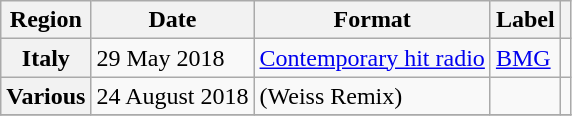<table class="wikitable plainrowheaders">
<tr>
<th scope="col">Region</th>
<th scope="col">Date</th>
<th scope="col">Format</th>
<th scope="col">Label</th>
<th scope="col"></th>
</tr>
<tr>
<th scope="row">Italy</th>
<td rowspan="1">29 May 2018</td>
<td rowspan="1"><a href='#'>Contemporary hit radio</a></td>
<td rowspan="1"><a href='#'>BMG</a></td>
<td></td>
</tr>
<tr>
<th scope="row">Various</th>
<td>24 August 2018</td>
<td> (Weiss Remix)</td>
<td></td>
<td></td>
</tr>
<tr>
</tr>
</table>
